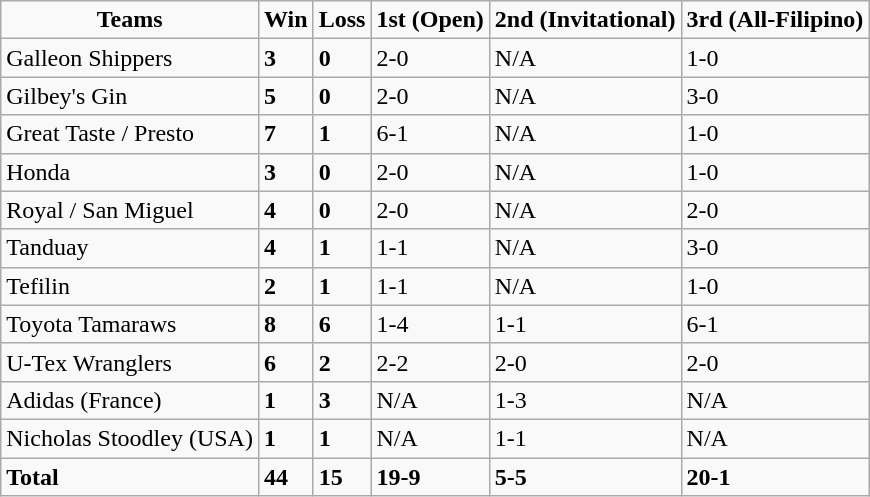<table class=wikitable sortable>
<tr align=center>
<td><strong>Teams</strong></td>
<td><strong>Win</strong></td>
<td><strong>Loss</strong></td>
<td><strong>1st (Open)</strong></td>
<td><strong>2nd (Invitational)</strong></td>
<td><strong>3rd (All-Filipino)</strong></td>
</tr>
<tr>
<td>Galleon Shippers</td>
<td><strong>3</strong></td>
<td><strong>0</strong></td>
<td>2-0</td>
<td>N/A</td>
<td>1-0</td>
</tr>
<tr>
<td>Gilbey's Gin</td>
<td><strong>5</strong></td>
<td><strong>0</strong></td>
<td>2-0</td>
<td>N/A</td>
<td>3-0</td>
</tr>
<tr>
<td>Great Taste / Presto</td>
<td><strong>7</strong></td>
<td><strong>1</strong></td>
<td>6-1</td>
<td>N/A</td>
<td>1-0</td>
</tr>
<tr>
<td>Honda</td>
<td><strong>3</strong></td>
<td><strong>0</strong></td>
<td>2-0</td>
<td>N/A</td>
<td>1-0</td>
</tr>
<tr>
<td>Royal / San Miguel</td>
<td><strong>4</strong></td>
<td><strong>0</strong></td>
<td>2-0</td>
<td>N/A</td>
<td>2-0</td>
</tr>
<tr>
<td>Tanduay</td>
<td><strong>4</strong></td>
<td><strong>1</strong></td>
<td>1-1</td>
<td>N/A</td>
<td>3-0</td>
</tr>
<tr>
<td>Tefilin</td>
<td><strong>2</strong></td>
<td><strong>1</strong></td>
<td>1-1</td>
<td>N/A</td>
<td>1-0</td>
</tr>
<tr>
<td>Toyota Tamaraws</td>
<td><strong>8</strong></td>
<td><strong>6</strong></td>
<td>1-4</td>
<td>1-1</td>
<td>6-1</td>
</tr>
<tr>
<td>U-Tex Wranglers</td>
<td><strong>6</strong></td>
<td><strong>2</strong></td>
<td>2-2</td>
<td>2-0</td>
<td>2-0</td>
</tr>
<tr>
<td>Adidas (France)</td>
<td><strong>1</strong></td>
<td><strong>3</strong></td>
<td>N/A</td>
<td>1-3</td>
<td>N/A</td>
</tr>
<tr>
<td>Nicholas Stoodley (USA)</td>
<td><strong>1</strong></td>
<td><strong>1</strong></td>
<td>N/A</td>
<td>1-1</td>
<td>N/A</td>
</tr>
<tr>
<td><strong>Total</strong></td>
<td><strong>44</strong></td>
<td><strong>15</strong></td>
<td><strong>19-9</strong></td>
<td><strong>5-5</strong></td>
<td><strong>20-1</strong></td>
</tr>
</table>
